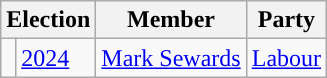<table class="wikitable">
<tr>
<th colspan="2">Election</th>
<th>Member</th>
<th>Party</th>
</tr>
<tr>
<td style="color:inherit;background-color: "></td>
<td><a href='#'>2024</a></td>
<td><a href='#'>Mark Sewards</a></td>
<td><a href='#'>Labour</a></td>
</tr>
</table>
